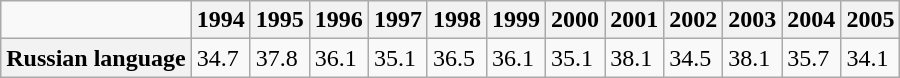<table class="wikitable">
<tr>
<td></td>
<th>1994</th>
<th>1995</th>
<th>1996</th>
<th>1997</th>
<th>1998</th>
<th>1999</th>
<th>2000</th>
<th>2001</th>
<th>2002</th>
<th>2003</th>
<th>2004</th>
<th>2005</th>
</tr>
<tr>
<th class="bright">Russian language</th>
<td class="bright">34.7</td>
<td class="bright">37.8</td>
<td class="bright">36.1</td>
<td class="bright">35.1</td>
<td class="bright">36.5</td>
<td class="bright">36.1</td>
<td class="bright">35.1</td>
<td class="bright">38.1</td>
<td class="bright">34.5</td>
<td class="bright">38.1</td>
<td class="bright">35.7</td>
<td class="bright">34.1</td>
</tr>
</table>
